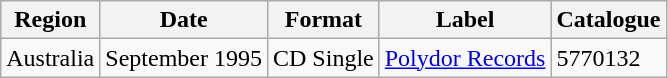<table class=wikitable>
<tr>
<th>Region</th>
<th>Date</th>
<th>Format</th>
<th>Label</th>
<th>Catalogue</th>
</tr>
<tr>
<td>Australia</td>
<td>September 1995</td>
<td>CD Single</td>
<td><a href='#'>Polydor Records</a></td>
<td>5770132</td>
</tr>
</table>
